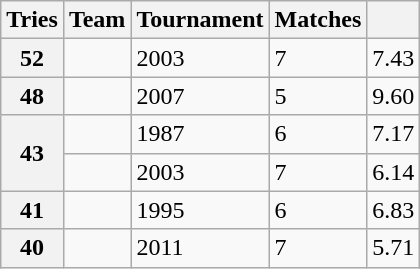<table class="wikitable sortable">
<tr>
<th>Tries</th>
<th>Team</th>
<th>Tournament</th>
<th>Matches</th>
<th></th>
</tr>
<tr>
<th>52</th>
<td></td>
<td>2003</td>
<td>7</td>
<td>7.43</td>
</tr>
<tr>
<th>48</th>
<td></td>
<td>2007</td>
<td>5</td>
<td>9.60</td>
</tr>
<tr>
<th rowspan="2">43</th>
<td></td>
<td>1987</td>
<td>6</td>
<td>7.17</td>
</tr>
<tr>
<td></td>
<td>2003</td>
<td>7</td>
<td>6.14</td>
</tr>
<tr>
<th>41</th>
<td></td>
<td>1995</td>
<td>6</td>
<td>6.83</td>
</tr>
<tr>
<th>40</th>
<td></td>
<td>2011</td>
<td>7</td>
<td>5.71</td>
</tr>
</table>
